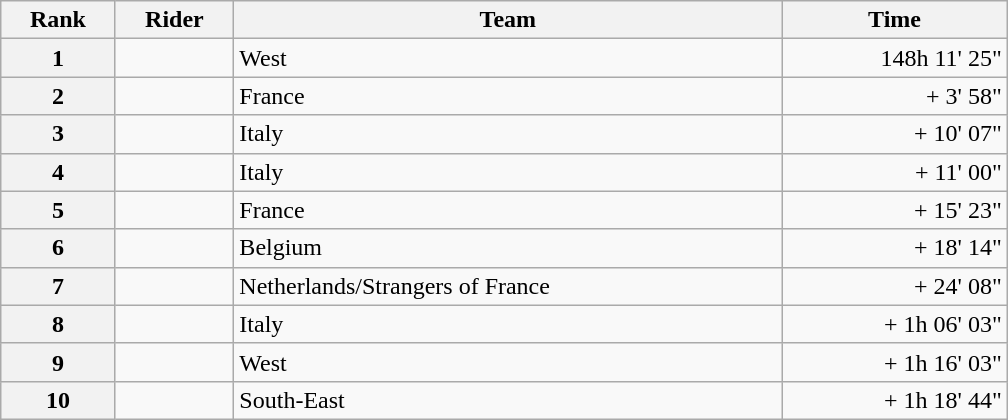<table class="wikitable" style="width:42em;margin-bottom:0;">
<tr>
<th scope="col">Rank</th>
<th scope="col">Rider</th>
<th scope="col">Team</th>
<th scope="col">Time</th>
</tr>
<tr>
<th scope="row">1</th>
<td></td>
<td>West</td>
<td style="text-align:right;">148h 11' 25"</td>
</tr>
<tr>
<th scope="row">2</th>
<td></td>
<td>France</td>
<td style="text-align:right;">+ 3' 58"</td>
</tr>
<tr>
<th scope="row">3</th>
<td></td>
<td>Italy</td>
<td style="text-align:right;">+ 10' 07"</td>
</tr>
<tr>
<th scope="row">4</th>
<td></td>
<td>Italy</td>
<td style="text-align:right;">+ 11' 00"</td>
</tr>
<tr>
<th scope="row">5</th>
<td></td>
<td>France</td>
<td style="text-align:right;">+ 15' 23"</td>
</tr>
<tr>
<th scope="row">6</th>
<td></td>
<td>Belgium</td>
<td style="text-align:right;">+ 18' 14"</td>
</tr>
<tr>
<th scope="row">7</th>
<td></td>
<td>Netherlands/Strangers of France</td>
<td style="text-align:right;">+ 24' 08"</td>
</tr>
<tr>
<th scope="row">8</th>
<td></td>
<td>Italy</td>
<td style="text-align:right;">+ 1h 06' 03"</td>
</tr>
<tr>
<th scope="row">9</th>
<td></td>
<td>West</td>
<td style="text-align:right;">+ 1h 16' 03"</td>
</tr>
<tr>
<th scope="row">10</th>
<td></td>
<td>South-East</td>
<td style="text-align:right;">+ 1h 18' 44"</td>
</tr>
</table>
